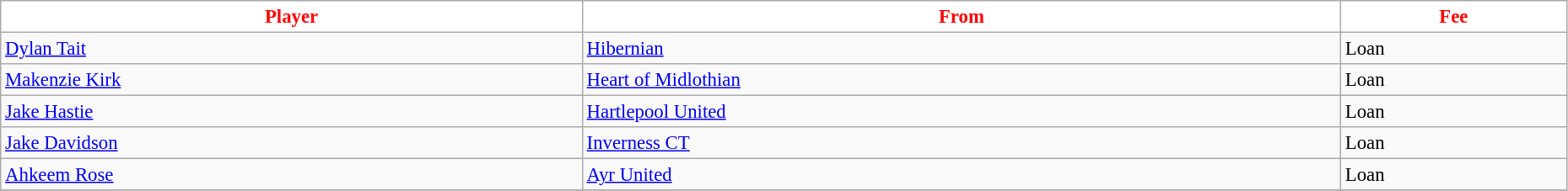<table class="wikitable" style="text-align:left; font-size:95%;width:98%;">
<tr>
<th style="background:white; color:red;">Player</th>
<th style="background:white; color:red;">From</th>
<th style="background:white; color:red;">Fee</th>
</tr>
<tr>
<td> <a href='#'>Dylan Tait</a></td>
<td> <a href='#'>Hibernian</a></td>
<td>Loan</td>
</tr>
<tr>
<td> <a href='#'>Makenzie Kirk</a></td>
<td> <a href='#'>Heart of Midlothian</a></td>
<td>Loan</td>
</tr>
<tr>
<td> <a href='#'>Jake Hastie</a></td>
<td> <a href='#'>Hartlepool United</a></td>
<td>Loan</td>
</tr>
<tr>
<td> <a href='#'>Jake Davidson</a></td>
<td> <a href='#'>Inverness CT</a></td>
<td>Loan</td>
</tr>
<tr>
<td> <a href='#'>Ahkeem Rose</a></td>
<td> <a href='#'>Ayr United</a></td>
<td>Loan</td>
</tr>
<tr>
</tr>
</table>
